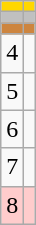<table class="wikitable">
<tr style="background:gold;">
<td align=center></td>
<td></td>
</tr>
<tr style="background:silver;">
<td align=center></td>
<td></td>
</tr>
<tr style="background:peru;">
<td align=center></td>
<td></td>
</tr>
<tr>
<td align=center>4</td>
<td></td>
</tr>
<tr>
<td align=center>5</td>
<td></td>
</tr>
<tr>
<td align=center>6</td>
<td></td>
</tr>
<tr>
<td align=center>7</td>
<td></td>
</tr>
<tr style="background:#fcc;">
<td align=center>8</td>
<td></td>
</tr>
</table>
